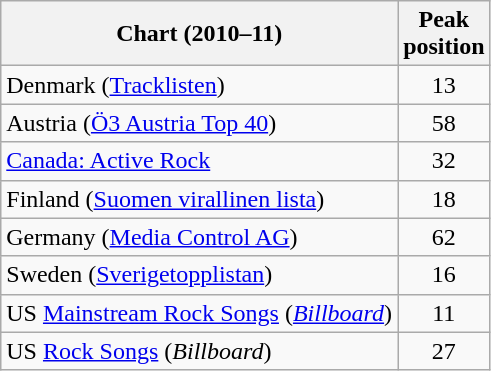<table class="wikitable">
<tr>
<th>Chart (2010–11)</th>
<th>Peak<br>position</th>
</tr>
<tr>
<td>Denmark (<a href='#'>Tracklisten</a>)</td>
<td align="center">13</td>
</tr>
<tr>
<td>Austria (<a href='#'>Ö3 Austria Top 40</a>)</td>
<td align="center">58</td>
</tr>
<tr>
<td><a href='#'>Canada: Active Rock</a></td>
<td align="center">32</td>
</tr>
<tr>
<td>Finland (<a href='#'>Suomen virallinen lista</a>)</td>
<td align="center">18</td>
</tr>
<tr>
<td>Germany (<a href='#'>Media Control AG</a>)</td>
<td align="center">62</td>
</tr>
<tr>
<td>Sweden (<a href='#'>Sverigetopplistan</a>)</td>
<td align="center">16</td>
</tr>
<tr>
<td>US <a href='#'>Mainstream Rock Songs</a> (<em><a href='#'>Billboard</a></em>)</td>
<td align="center">11</td>
</tr>
<tr>
<td>US <a href='#'>Rock Songs</a> (<em>Billboard</em>)</td>
<td align="center">27</td>
</tr>
</table>
